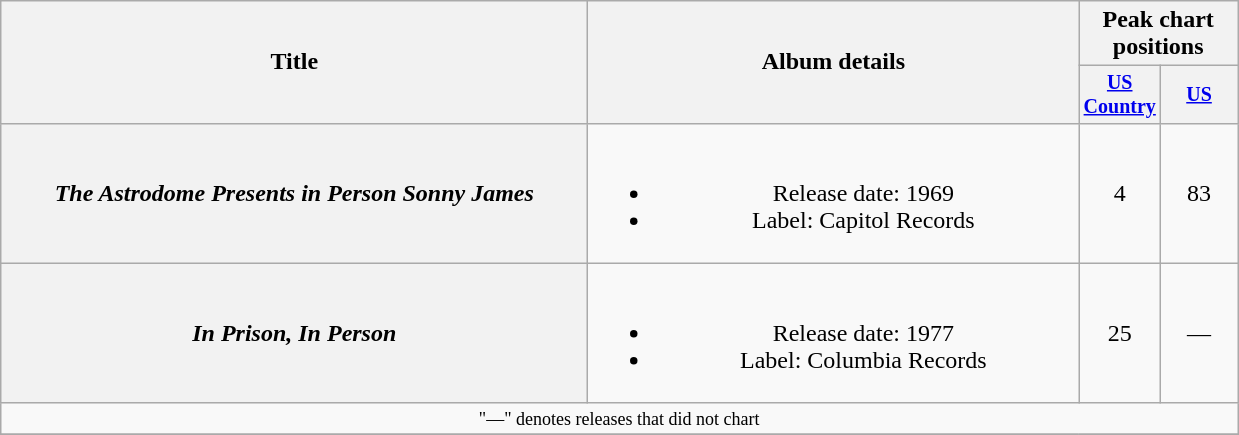<table class="wikitable plainrowheaders" style="text-align:center;">
<tr>
<th rowspan="2" style="width:24em;">Title</th>
<th rowspan="2" style="width:20em;">Album details</th>
<th colspan="2">Peak chart<br>positions</th>
</tr>
<tr style="font-size:smaller;">
<th width="45"><a href='#'>US Country</a><br></th>
<th width="45"><a href='#'>US</a><br></th>
</tr>
<tr>
<th scope="row"><em>The Astrodome Presents in Person Sonny James</em></th>
<td><br><ul><li>Release date: 1969</li><li>Label: Capitol Records</li></ul></td>
<td>4</td>
<td>83</td>
</tr>
<tr>
<th scope="row"><em>In Prison, In Person</em></th>
<td><br><ul><li>Release date: 1977</li><li>Label: Columbia Records</li></ul></td>
<td>25</td>
<td>—</td>
</tr>
<tr>
<td colspan="4" style="font-size: 9pt">"—" denotes releases that did not chart</td>
</tr>
<tr>
</tr>
</table>
